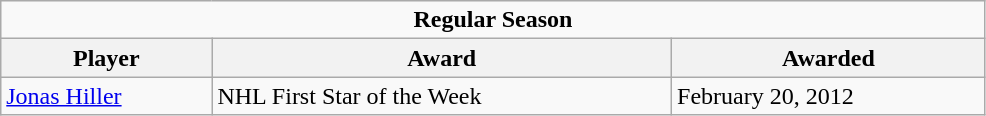<table class="wikitable" style="width:52%;">
<tr>
<td colspan="10" style="text-align:center;"><strong>Regular Season</strong></td>
</tr>
<tr>
<th>Player</th>
<th>Award</th>
<th>Awarded</th>
</tr>
<tr>
<td><a href='#'>Jonas Hiller</a></td>
<td>NHL First Star of the Week</td>
<td>February 20, 2012</td>
</tr>
</table>
